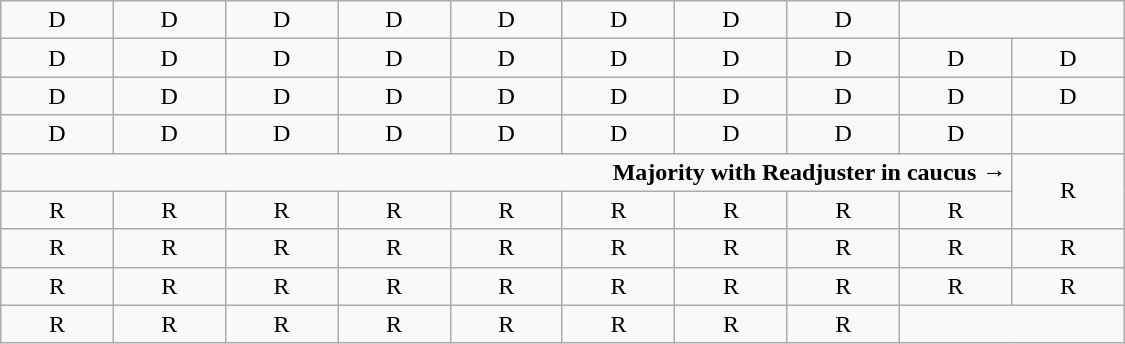<table class="wikitable" style="text-align:center" width=750px>
<tr>
<td>D</td>
<td>D</td>
<td>D</td>
<td>D</td>
<td>D</td>
<td>D</td>
<td>D</td>
<td>D</td>
<td colspan=2></td>
</tr>
<tr>
<td width=50px >D</td>
<td width=50px >D</td>
<td width=50px >D</td>
<td width=50px >D</td>
<td width=50px >D</td>
<td width=50px >D</td>
<td width=50px >D</td>
<td width=50px >D</td>
<td width=50px >D</td>
<td width=50px >D</td>
</tr>
<tr>
<td>D<br></td>
<td>D<br></td>
<td>D<br></td>
<td>D<br></td>
<td>D</td>
<td>D</td>
<td>D</td>
<td>D</td>
<td>D</td>
<td>D</td>
</tr>
<tr>
<td>D<br></td>
<td>D<br></td>
<td>D<br></td>
<td>D<br></td>
<td>D<br></td>
<td>D<br></td>
<td>D<br></td>
<td>D<br></td>
<td>D<br></td>
<td></td>
</tr>
<tr>
<td colspan=9 align=right><strong>Majority with Readjuster in caucus →</strong></td>
<td rowspan=2 >R<br></td>
</tr>
<tr>
<td>R<br></td>
<td>R<br></td>
<td>R<br></td>
<td>R<br></td>
<td>R<br></td>
<td>R<br></td>
<td>R<br></td>
<td>R<br></td>
<td>R<br></td>
</tr>
<tr>
<td>R<br></td>
<td>R<br></td>
<td>R</td>
<td>R</td>
<td>R</td>
<td>R</td>
<td>R</td>
<td>R</td>
<td>R</td>
<td>R</td>
</tr>
<tr>
<td>R</td>
<td>R</td>
<td>R</td>
<td>R</td>
<td>R</td>
<td>R</td>
<td>R</td>
<td>R</td>
<td>R</td>
<td>R</td>
</tr>
<tr>
<td>R</td>
<td>R</td>
<td>R</td>
<td>R</td>
<td>R</td>
<td>R</td>
<td>R</td>
<td>R</td>
<td colspan=2></td>
</tr>
</table>
